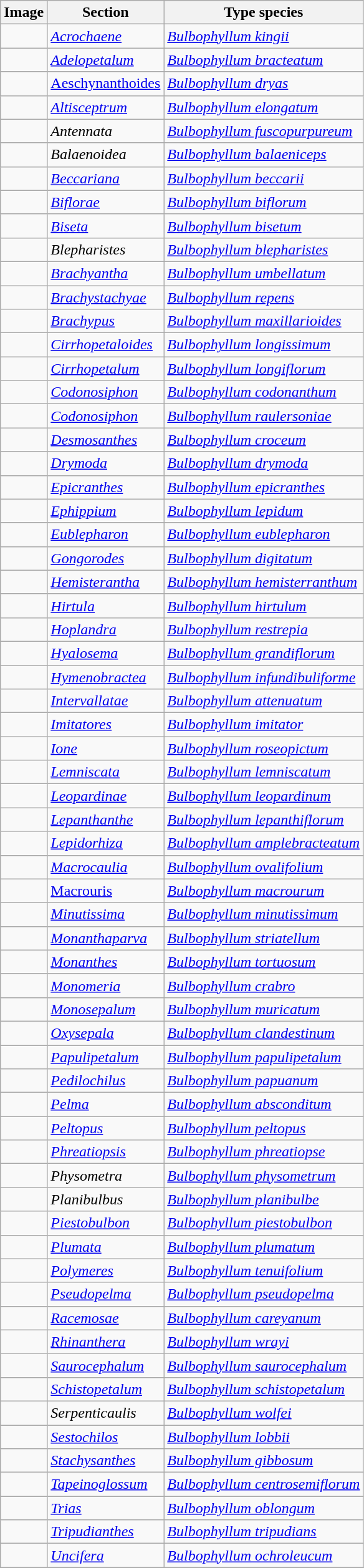<table class="wikitable collapsible">
<tr>
<th>Image</th>
<th>Section</th>
<th>Type species</th>
</tr>
<tr>
<td></td>
<td><a href='#'><em>Acrochaene</em></a></td>
<td><em><a href='#'>Bulbophyllum kingii</a></em></td>
</tr>
<tr>
<td></td>
<td><a href='#'><em>Adelopetalum</em></a></td>
<td><em><a href='#'>Bulbophyllum bracteatum</a></em></td>
</tr>
<tr>
<td></td>
<td><a href='#'>Aeschynanthoides</a></td>
<td><em><a href='#'>Bulbophyllum dryas</a></em></td>
</tr>
<tr>
<td></td>
<td><a href='#'><em>Altisceptrum</em></a></td>
<td><em><a href='#'>Bulbophyllum elongatum</a></em></td>
</tr>
<tr>
<td></td>
<td><em>Antennata</em></td>
<td><em><a href='#'>Bulbophyllum fuscopurpureum</a></em></td>
</tr>
<tr>
<td></td>
<td><em>Balaenoidea</em></td>
<td><em><a href='#'>Bulbophyllum balaeniceps</a></em></td>
</tr>
<tr>
<td></td>
<td><a href='#'><em>Beccariana</em></a></td>
<td><em><a href='#'>Bulbophyllum beccarii</a></em></td>
</tr>
<tr>
<td></td>
<td><a href='#'><em>Biflorae</em></a></td>
<td><em><a href='#'>Bulbophyllum biflorum</a></em></td>
</tr>
<tr>
<td></td>
<td><a href='#'><em>Biseta</em></a></td>
<td><em><a href='#'>Bulbophyllum bisetum</a></em></td>
</tr>
<tr>
<td></td>
<td><em>Blepharistes</em></td>
<td><em><a href='#'>Bulbophyllum blepharistes</a></em></td>
</tr>
<tr>
<td></td>
<td><a href='#'><em>Brachyantha</em></a></td>
<td><em><a href='#'>Bulbophyllum umbellatum</a></em></td>
</tr>
<tr>
<td></td>
<td><a href='#'><em>Brachystachyae</em></a></td>
<td><em><a href='#'>Bulbophyllum repens</a></em></td>
</tr>
<tr>
<td></td>
<td><a href='#'><em>Brachypus</em></a></td>
<td><em><a href='#'>Bulbophyllum maxillarioides</a></em></td>
</tr>
<tr>
<td></td>
<td><a href='#'><em>Cirrhopetaloides</em></a></td>
<td><em><a href='#'>Bulbophyllum longissimum</a></em></td>
</tr>
<tr>
<td></td>
<td><a href='#'><em>Cirrhopetalum</em></a></td>
<td><em><a href='#'>Bulbophyllum longiflorum</a></em></td>
</tr>
<tr>
<td></td>
<td><a href='#'><em>Codonosiphon</em></a></td>
<td><em><a href='#'>Bulbophyllum codonanthum</a></em></td>
</tr>
<tr>
<td></td>
<td><a href='#'><em>Codonosiphon</em></a></td>
<td><em><a href='#'>Bulbophyllum raulersoniae</a></em></td>
</tr>
<tr>
<td></td>
<td><a href='#'><em>Desmosanthes</em></a></td>
<td><em><a href='#'>Bulbophyllum croceum</a></em></td>
</tr>
<tr>
<td></td>
<td><a href='#'><em>Drymoda</em></a></td>
<td><em><a href='#'>Bulbophyllum drymoda</a></em></td>
</tr>
<tr>
<td></td>
<td><a href='#'><em>Epicranthes</em></a></td>
<td><em><a href='#'>Bulbophyllum epicranthes</a></em></td>
</tr>
<tr>
<td></td>
<td><a href='#'><em>Ephippium</em></a></td>
<td><em><a href='#'>Bulbophyllum lepidum</a></em></td>
</tr>
<tr>
<td></td>
<td><a href='#'><em>Eublepharon</em></a></td>
<td><em><a href='#'>Bulbophyllum eublepharon</a></em></td>
</tr>
<tr>
<td></td>
<td><a href='#'><em>Gongorodes</em></a></td>
<td><em><a href='#'>Bulbophyllum digitatum</a></em></td>
</tr>
<tr>
<td></td>
<td><a href='#'><em>Hemisterantha</em></a></td>
<td><em><a href='#'>Bulbophyllum hemisterranthum</a></em></td>
</tr>
<tr>
<td></td>
<td><a href='#'><em>Hirtula</em></a></td>
<td><em><a href='#'>Bulbophyllum hirtulum</a></em></td>
</tr>
<tr>
<td></td>
<td><a href='#'><em>Hoplandra</em></a></td>
<td><em><a href='#'>Bulbophyllum restrepia</a></em></td>
</tr>
<tr>
<td></td>
<td><a href='#'><em>Hyalosema</em></a></td>
<td><em><a href='#'>Bulbophyllum grandiflorum</a></em></td>
</tr>
<tr>
<td></td>
<td><a href='#'><em>Hymenobractea</em></a></td>
<td><em><a href='#'>Bulbophyllum infundibuliforme</a></em></td>
</tr>
<tr>
<td></td>
<td><a href='#'><em>Intervallatae</em></a></td>
<td><em><a href='#'>Bulbophyllum attenuatum</a></em></td>
</tr>
<tr>
<td></td>
<td><a href='#'><em>Imitatores</em></a></td>
<td><em><a href='#'>Bulbophyllum imitator</a></em></td>
</tr>
<tr>
<td></td>
<td><a href='#'><em>Ione</em></a></td>
<td><em><a href='#'>Bulbophyllum roseopictum</a></em></td>
</tr>
<tr>
<td></td>
<td><a href='#'><em>Lemniscata</em></a></td>
<td><em><a href='#'>Bulbophyllum lemniscatum</a></em></td>
</tr>
<tr>
<td></td>
<td><a href='#'><em>Leopardinae</em></a></td>
<td><em><a href='#'>Bulbophyllum leopardinum</a></em></td>
</tr>
<tr>
<td></td>
<td><a href='#'><em>Lepanthanthe</em></a></td>
<td><em><a href='#'>Bulbophyllum lepanthiflorum</a></em></td>
</tr>
<tr>
<td></td>
<td><a href='#'><em>Lepidorhiza</em></a></td>
<td><em><a href='#'>Bulbophyllum amplebracteatum</a></em></td>
</tr>
<tr>
<td></td>
<td><a href='#'><em>Macrocaulia</em></a></td>
<td><em><a href='#'>Bulbophyllum ovalifolium</a></em></td>
</tr>
<tr>
<td></td>
<td><a href='#'>Macrouris</a></td>
<td><em><a href='#'>Bulbophyllum macrourum</a></em></td>
</tr>
<tr>
<td></td>
<td><a href='#'><em>Minutissima</em></a></td>
<td><em><a href='#'>Bulbophyllum minutissimum</a></em></td>
</tr>
<tr>
<td></td>
<td><a href='#'><em>Monanthaparva</em></a></td>
<td><em><a href='#'>Bulbophyllum striatellum</a></em></td>
</tr>
<tr>
<td></td>
<td><a href='#'><em>Monanthes</em></a></td>
<td><em><a href='#'>Bulbophyllum tortuosum</a></em></td>
</tr>
<tr>
<td></td>
<td><a href='#'><em>Monomeria</em></a></td>
<td><em><a href='#'>Bulbophyllum crabro</a></em></td>
</tr>
<tr>
<td></td>
<td><a href='#'><em>Monosepalum</em></a></td>
<td><em><a href='#'>Bulbophyllum muricatum</a></em></td>
</tr>
<tr>
<td></td>
<td><a href='#'><em>Oxysepala</em></a></td>
<td><em><a href='#'>Bulbophyllum clandestinum</a></em></td>
</tr>
<tr>
<td></td>
<td><a href='#'><em>Papulipetalum</em></a></td>
<td><em><a href='#'>Bulbophyllum papulipetalum</a></em></td>
</tr>
<tr>
<td></td>
<td><a href='#'><em>Pedilochilus</em></a></td>
<td><em><a href='#'>Bulbophyllum papuanum</a></em></td>
</tr>
<tr>
<td></td>
<td><a href='#'><em>Pelma</em></a></td>
<td><em><a href='#'>Bulbophyllum absconditum</a></em></td>
</tr>
<tr>
<td></td>
<td><a href='#'><em>Peltopus</em></a></td>
<td><em><a href='#'>Bulbophyllum peltopus</a></em></td>
</tr>
<tr>
<td></td>
<td><a href='#'><em>Phreatiopsis</em></a></td>
<td><em><a href='#'>Bulbophyllum phreatiopse</a></em></td>
</tr>
<tr>
<td></td>
<td><em>Physometra</em></td>
<td><em><a href='#'>Bulbophyllum physometrum</a></em></td>
</tr>
<tr>
<td></td>
<td><em>Planibulbus</em></td>
<td><em><a href='#'>Bulbophyllum planibulbe</a></em></td>
</tr>
<tr>
<td></td>
<td><a href='#'><em>Piestobulbon</em></a></td>
<td><em><a href='#'>Bulbophyllum piestobulbon</a></em></td>
</tr>
<tr>
<td></td>
<td><a href='#'><em>Plumata</em></a></td>
<td><em><a href='#'>Bulbophyllum plumatum</a></em></td>
</tr>
<tr>
<td></td>
<td><a href='#'><em>Polymeres</em></a></td>
<td><em><a href='#'>Bulbophyllum tenuifolium</a></em></td>
</tr>
<tr>
<td></td>
<td><a href='#'><em>Pseudopelma</em></a></td>
<td><em><a href='#'>Bulbophyllum pseudopelma</a></em></td>
</tr>
<tr>
<td></td>
<td><a href='#'><em>Racemosae</em></a></td>
<td><em><a href='#'>Bulbophyllum careyanum</a></em></td>
</tr>
<tr>
<td></td>
<td><a href='#'><em>Rhinanthera</em></a></td>
<td><em><a href='#'>Bulbophyllum wrayi</a></em></td>
</tr>
<tr>
<td></td>
<td><a href='#'><em>Saurocephalum</em></a></td>
<td><em><a href='#'>Bulbophyllum saurocephalum</a></em></td>
</tr>
<tr>
<td></td>
<td><a href='#'><em>Schistopetalum </em></a></td>
<td><em><a href='#'>Bulbophyllum schistopetalum</a></em></td>
</tr>
<tr>
<td></td>
<td><em>Serpenticaulis</em></td>
<td><em><a href='#'>Bulbophyllum wolfei</a></em></td>
</tr>
<tr>
<td></td>
<td><a href='#'><em>Sestochilos</em></a></td>
<td><em><a href='#'>Bulbophyllum lobbii</a></em></td>
</tr>
<tr>
<td></td>
<td><a href='#'><em>Stachysanthes</em></a></td>
<td><em><a href='#'>Bulbophyllum gibbosum </a></em></td>
</tr>
<tr>
<td></td>
<td><a href='#'><em>Tapeinoglossum</em></a></td>
<td><em><a href='#'>Bulbophyllum centrosemiflorum</a></em></td>
</tr>
<tr>
<td></td>
<td><a href='#'><em>Trias</em></a></td>
<td><em><a href='#'>Bulbophyllum oblongum</a></em></td>
</tr>
<tr>
<td></td>
<td><a href='#'><em>Tripudianthes</em></a></td>
<td><em><a href='#'>Bulbophyllum tripudians</a></em></td>
</tr>
<tr>
<td></td>
<td><a href='#'><em>Uncifera</em></a></td>
<td><em><a href='#'>Bulbophyllum ochroleucum</a></em></td>
</tr>
<tr>
</tr>
</table>
